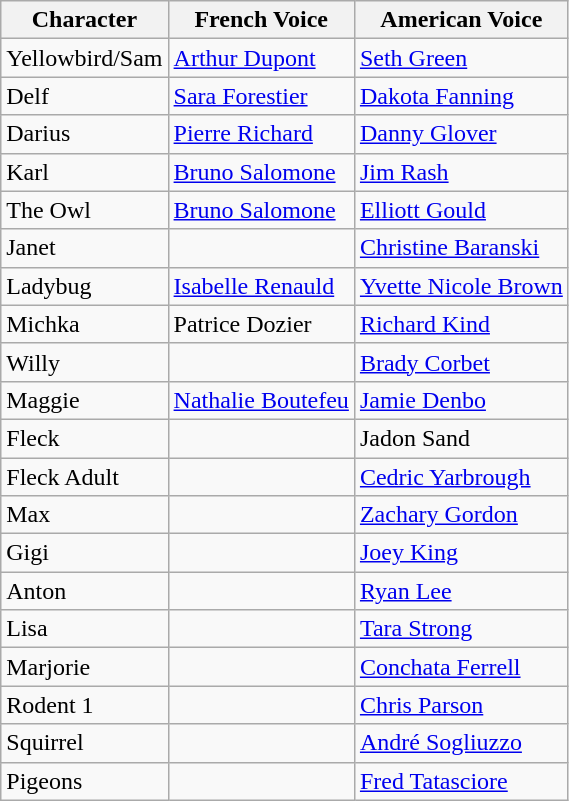<table class="wikitable">
<tr>
<th>Character</th>
<th> French Voice</th>
<th> American Voice</th>
</tr>
<tr>
<td>Yellowbird/Sam</td>
<td><a href='#'>Arthur Dupont</a></td>
<td><a href='#'>Seth Green</a></td>
</tr>
<tr>
<td>Delf</td>
<td><a href='#'>Sara Forestier</a></td>
<td><a href='#'>Dakota Fanning</a></td>
</tr>
<tr>
<td>Darius</td>
<td><a href='#'>Pierre Richard</a></td>
<td><a href='#'>Danny Glover</a></td>
</tr>
<tr>
<td>Karl</td>
<td><a href='#'>Bruno Salomone</a></td>
<td><a href='#'>Jim Rash</a></td>
</tr>
<tr>
<td>The Owl</td>
<td><a href='#'>Bruno Salomone</a></td>
<td><a href='#'>Elliott Gould</a></td>
</tr>
<tr>
<td>Janet</td>
<td></td>
<td><a href='#'>Christine Baranski</a></td>
</tr>
<tr>
<td>Ladybug</td>
<td><a href='#'>Isabelle Renauld</a></td>
<td><a href='#'>Yvette Nicole Brown</a></td>
</tr>
<tr>
<td>Michka</td>
<td>Patrice Dozier</td>
<td><a href='#'>Richard Kind</a></td>
</tr>
<tr>
<td>Willy</td>
<td></td>
<td><a href='#'>Brady Corbet</a></td>
</tr>
<tr>
<td>Maggie</td>
<td><a href='#'>Nathalie Boutefeu</a></td>
<td><a href='#'>Jamie Denbo</a></td>
</tr>
<tr>
<td>Fleck</td>
<td></td>
<td>Jadon Sand</td>
</tr>
<tr>
<td>Fleck Adult</td>
<td></td>
<td><a href='#'>Cedric Yarbrough</a></td>
</tr>
<tr>
<td>Max</td>
<td></td>
<td><a href='#'>Zachary Gordon</a></td>
</tr>
<tr>
<td>Gigi</td>
<td></td>
<td><a href='#'>Joey King</a></td>
</tr>
<tr>
<td>Anton</td>
<td></td>
<td><a href='#'>Ryan Lee</a></td>
</tr>
<tr>
<td>Lisa</td>
<td></td>
<td><a href='#'>Tara Strong</a></td>
</tr>
<tr>
<td>Marjorie</td>
<td></td>
<td><a href='#'>Conchata Ferrell</a></td>
</tr>
<tr>
<td>Rodent 1</td>
<td></td>
<td><a href='#'>Chris Parson</a></td>
</tr>
<tr>
<td>Squirrel</td>
<td></td>
<td><a href='#'>André Sogliuzzo</a></td>
</tr>
<tr>
<td>Pigeons</td>
<td></td>
<td><a href='#'>Fred Tatasciore</a></td>
</tr>
</table>
